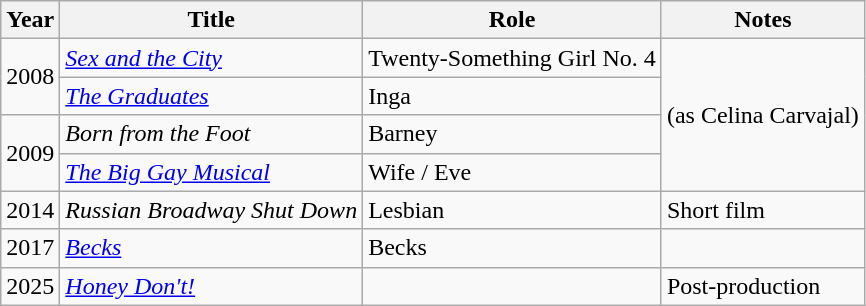<table class="wikitable sortable">
<tr>
<th>Year</th>
<th>Title</th>
<th>Role</th>
<th class="unsortable">Notes</th>
</tr>
<tr>
<td rowspan="2">2008</td>
<td><em><a href='#'>Sex and the City</a></em></td>
<td>Twenty-Something Girl No. 4</td>
<td rowspan="4">(as Celina Carvajal)</td>
</tr>
<tr>
<td><em><a href='#'>The Graduates</a></em></td>
<td>Inga</td>
</tr>
<tr>
<td rowspan="2">2009</td>
<td><em>Born from the Foot</em></td>
<td>Barney</td>
</tr>
<tr>
<td><em><a href='#'>The Big Gay Musical</a></em></td>
<td>Wife / Eve</td>
</tr>
<tr>
<td>2014</td>
<td><em>Russian Broadway Shut Down</em></td>
<td>Lesbian</td>
<td>Short film</td>
</tr>
<tr>
<td>2017</td>
<td><em><a href='#'>Becks</a></em></td>
<td>Becks</td>
<td></td>
</tr>
<tr>
<td>2025</td>
<td><em><a href='#'>Honey Don't!</a></em></td>
<td></td>
<td>Post-production</td>
</tr>
</table>
